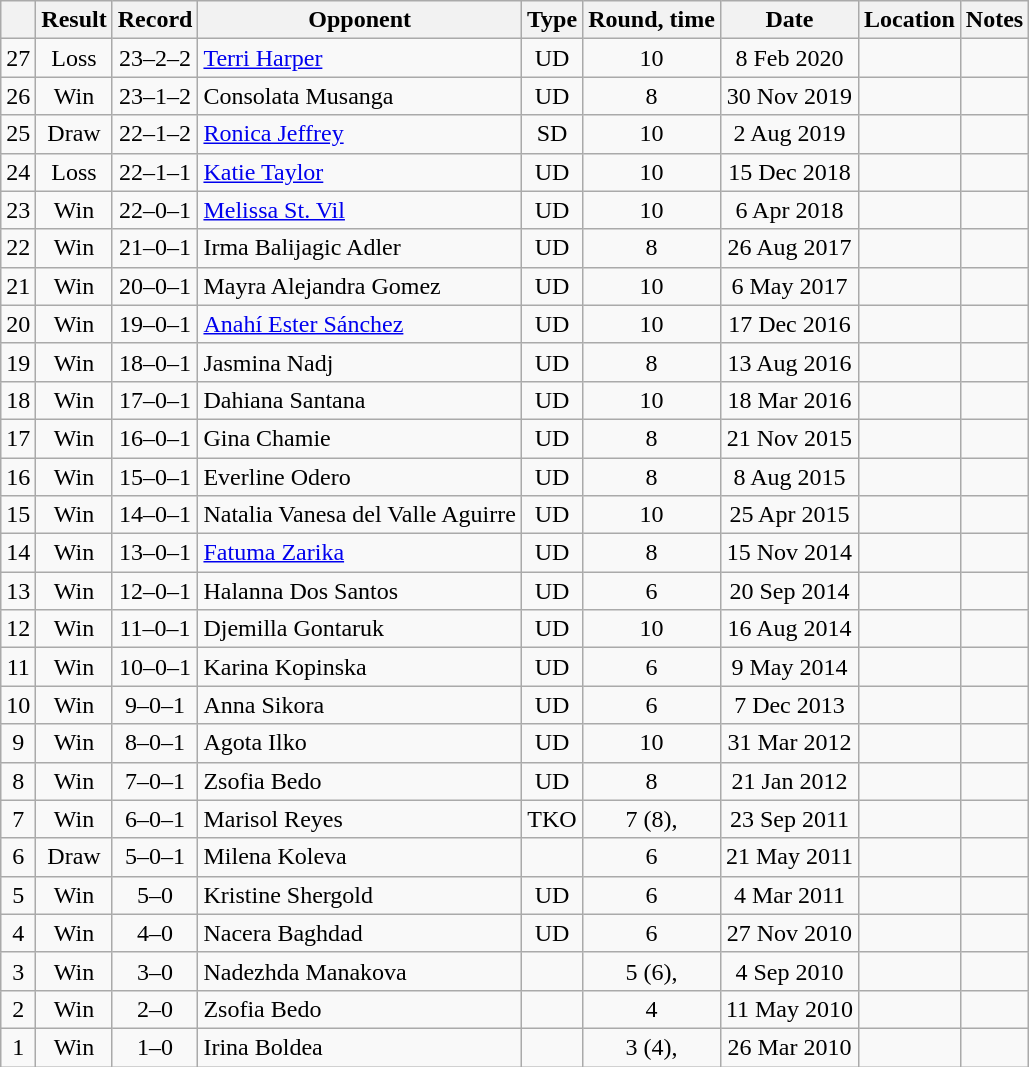<table class="wikitable" style="text-align:center">
<tr>
<th></th>
<th>Result</th>
<th>Record</th>
<th>Opponent</th>
<th>Type</th>
<th>Round, time</th>
<th>Date</th>
<th>Location</th>
<th>Notes</th>
</tr>
<tr>
<td>27</td>
<td>Loss</td>
<td>23–2–2</td>
<td align=left><a href='#'>Terri Harper</a></td>
<td>UD</td>
<td>10</td>
<td>8 Feb 2020</td>
<td style="text-align:left;"></td>
<td align=left></td>
</tr>
<tr>
<td>26</td>
<td>Win</td>
<td>23–1–2</td>
<td style="text-align:left;">Consolata Musanga</td>
<td>UD</td>
<td>8</td>
<td>30 Nov 2019</td>
<td style="text-align:left;"></td>
<td></td>
</tr>
<tr>
<td>25</td>
<td>Draw</td>
<td>22–1–2</td>
<td style="text-align:left;"><a href='#'>Ronica Jeffrey</a></td>
<td>SD</td>
<td>10</td>
<td>2 Aug 2019</td>
<td style="text-align:left;"></td>
<td style="text-align:left;"></td>
</tr>
<tr>
<td>24</td>
<td>Loss</td>
<td>22–1–1</td>
<td style="text-align:left;"><a href='#'>Katie Taylor</a></td>
<td>UD</td>
<td>10</td>
<td>15 Dec 2018</td>
<td style="text-align:left;"></td>
<td style="text-align:left;"></td>
</tr>
<tr>
<td>23</td>
<td>Win</td>
<td>22–0–1</td>
<td style="text-align:left;"><a href='#'>Melissa St. Vil</a></td>
<td>UD</td>
<td>10</td>
<td>6 Apr 2018</td>
<td style="text-align:left;"></td>
<td style="text-align:left;"></td>
</tr>
<tr>
<td>22</td>
<td>Win</td>
<td>21–0–1</td>
<td style="text-align:left;">Irma Balijagic Adler</td>
<td>UD</td>
<td>8</td>
<td>26 Aug 2017</td>
<td style="text-align:left;"></td>
<td></td>
</tr>
<tr>
<td>21</td>
<td>Win</td>
<td>20–0–1</td>
<td style="text-align:left;">Mayra Alejandra Gomez</td>
<td>UD</td>
<td>10</td>
<td>6 May 2017</td>
<td style="text-align:left;"></td>
<td style="text-align:left;"></td>
</tr>
<tr>
<td>20</td>
<td>Win</td>
<td>19–0–1</td>
<td style="text-align:left;"><a href='#'>Anahí Ester Sánchez</a></td>
<td>UD</td>
<td>10</td>
<td>17 Dec 2016</td>
<td style="text-align:left;"></td>
<td style="text-align:left;"></td>
</tr>
<tr>
<td>19</td>
<td>Win</td>
<td>18–0–1</td>
<td style="text-align:left;">Jasmina Nadj</td>
<td>UD</td>
<td>8</td>
<td>13 Aug 2016</td>
<td style="text-align:left;"></td>
<td></td>
</tr>
<tr>
<td>18</td>
<td>Win</td>
<td>17–0–1</td>
<td style="text-align:left;">Dahiana Santana</td>
<td>UD</td>
<td>10</td>
<td>18 Mar 2016</td>
<td style="text-align:left;"></td>
<td style="text-align:left;"></td>
</tr>
<tr>
<td>17</td>
<td>Win</td>
<td>16–0–1</td>
<td style="text-align:left;">Gina Chamie</td>
<td>UD</td>
<td>8</td>
<td>21 Nov 2015</td>
<td style="text-align:left;"></td>
<td></td>
</tr>
<tr>
<td>16</td>
<td>Win</td>
<td>15–0–1</td>
<td style="text-align:left;">Everline Odero</td>
<td>UD</td>
<td>8</td>
<td>8 Aug 2015</td>
<td style="text-align:left;"></td>
<td></td>
</tr>
<tr>
<td>15</td>
<td>Win</td>
<td>14–0–1</td>
<td style="text-align:left;">Natalia Vanesa del Valle Aguirre</td>
<td>UD</td>
<td>10</td>
<td>25 Apr 2015</td>
<td style="text-align:left;"></td>
<td style="text-align:left;"></td>
</tr>
<tr>
<td>14</td>
<td>Win</td>
<td>13–0–1</td>
<td style="text-align:left;"><a href='#'>Fatuma Zarika</a></td>
<td>UD</td>
<td>8</td>
<td>15 Nov 2014</td>
<td style="text-align:left;"></td>
<td></td>
</tr>
<tr>
<td>13</td>
<td>Win</td>
<td>12–0–1</td>
<td style="text-align:left;">Halanna Dos Santos</td>
<td>UD</td>
<td>6</td>
<td>20 Sep 2014</td>
<td style="text-align:left;"></td>
<td></td>
</tr>
<tr>
<td>12</td>
<td>Win</td>
<td>11–0–1</td>
<td style="text-align:left;">Djemilla Gontaruk</td>
<td>UD</td>
<td>10</td>
<td>16 Aug 2014</td>
<td style="text-align:left;"></td>
<td style="text-align:left;"></td>
</tr>
<tr>
<td>11</td>
<td>Win</td>
<td>10–0–1</td>
<td style="text-align:left;">Karina Kopinska</td>
<td>UD</td>
<td>6</td>
<td>9 May 2014</td>
<td style="text-align:left;"></td>
<td></td>
</tr>
<tr>
<td>10</td>
<td>Win</td>
<td>9–0–1</td>
<td style="text-align:left;">Anna Sikora</td>
<td>UD</td>
<td>6</td>
<td>7 Dec 2013</td>
<td style="text-align:left;"></td>
<td></td>
</tr>
<tr>
<td>9</td>
<td>Win</td>
<td>8–0–1</td>
<td style="text-align:left;">Agota Ilko</td>
<td>UD</td>
<td>10</td>
<td>31 Mar 2012</td>
<td style="text-align:left;"></td>
<td style="text-align:left;"></td>
</tr>
<tr>
<td>8</td>
<td>Win</td>
<td>7–0–1</td>
<td style="text-align:left;">Zsofia Bedo</td>
<td>UD</td>
<td>8</td>
<td>21 Jan 2012</td>
<td style="text-align:left;"></td>
<td></td>
</tr>
<tr>
<td>7</td>
<td>Win</td>
<td>6–0–1</td>
<td style="text-align:left;">Marisol Reyes</td>
<td>TKO</td>
<td>7 (8), </td>
<td>23 Sep 2011</td>
<td style="text-align:left;"></td>
<td></td>
</tr>
<tr>
<td>6</td>
<td>Draw</td>
<td>5–0–1</td>
<td style="text-align:left;">Milena Koleva</td>
<td></td>
<td>6</td>
<td>21 May 2011</td>
<td style="text-align:left;"></td>
<td></td>
</tr>
<tr>
<td>5</td>
<td>Win</td>
<td>5–0</td>
<td style="text-align:left;">Kristine Shergold</td>
<td>UD</td>
<td>6</td>
<td>4 Mar 2011</td>
<td style="text-align:left;"></td>
<td></td>
</tr>
<tr>
<td>4</td>
<td>Win</td>
<td>4–0</td>
<td style="text-align:left;">Nacera Baghdad</td>
<td>UD</td>
<td>6</td>
<td>27 Nov 2010</td>
<td style="text-align:left;"></td>
<td></td>
</tr>
<tr>
<td>3</td>
<td>Win</td>
<td>3–0</td>
<td style="text-align:left;">Nadezhda Manakova</td>
<td></td>
<td>5 (6), </td>
<td>4 Sep 2010</td>
<td style="text-align:left;"></td>
<td></td>
</tr>
<tr>
<td>2</td>
<td>Win</td>
<td>2–0</td>
<td style="text-align:left;">Zsofia Bedo</td>
<td></td>
<td>4</td>
<td>11 May 2010</td>
<td style="text-align:left;"></td>
<td></td>
</tr>
<tr>
<td>1</td>
<td>Win</td>
<td>1–0</td>
<td style="text-align:left;">Irina Boldea</td>
<td></td>
<td>3 (4), </td>
<td>26 Mar 2010</td>
<td style="text-align:left;"></td>
<td></td>
</tr>
</table>
